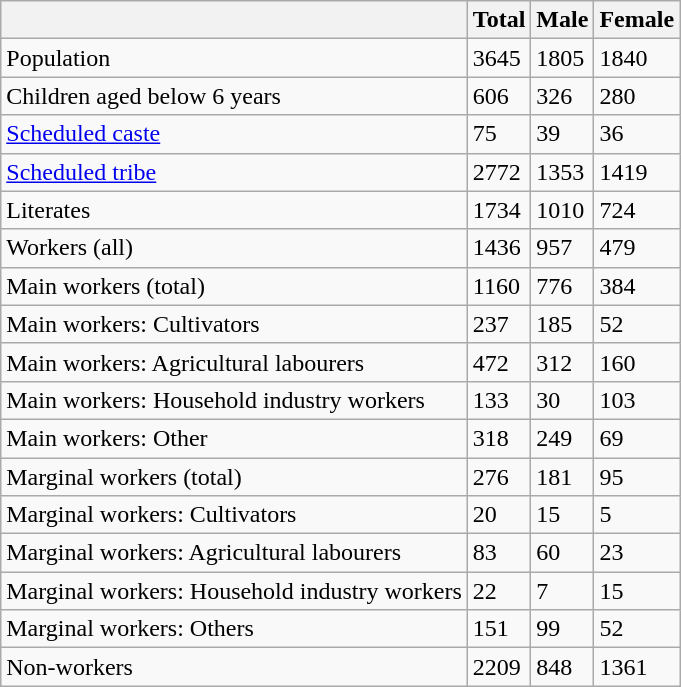<table class="wikitable sortable">
<tr>
<th></th>
<th>Total</th>
<th>Male</th>
<th>Female</th>
</tr>
<tr>
<td>Population</td>
<td>3645</td>
<td>1805</td>
<td>1840</td>
</tr>
<tr>
<td>Children aged below 6 years</td>
<td>606</td>
<td>326</td>
<td>280</td>
</tr>
<tr>
<td><a href='#'>Scheduled caste</a></td>
<td>75</td>
<td>39</td>
<td>36</td>
</tr>
<tr>
<td><a href='#'>Scheduled tribe</a></td>
<td>2772</td>
<td>1353</td>
<td>1419</td>
</tr>
<tr>
<td>Literates</td>
<td>1734</td>
<td>1010</td>
<td>724</td>
</tr>
<tr>
<td>Workers (all)</td>
<td>1436</td>
<td>957</td>
<td>479</td>
</tr>
<tr>
<td>Main workers (total)</td>
<td>1160</td>
<td>776</td>
<td>384</td>
</tr>
<tr>
<td>Main workers: Cultivators</td>
<td>237</td>
<td>185</td>
<td>52</td>
</tr>
<tr>
<td>Main workers: Agricultural labourers</td>
<td>472</td>
<td>312</td>
<td>160</td>
</tr>
<tr>
<td>Main workers: Household industry workers</td>
<td>133</td>
<td>30</td>
<td>103</td>
</tr>
<tr>
<td>Main workers: Other</td>
<td>318</td>
<td>249</td>
<td>69</td>
</tr>
<tr>
<td>Marginal workers (total)</td>
<td>276</td>
<td>181</td>
<td>95</td>
</tr>
<tr>
<td>Marginal workers: Cultivators</td>
<td>20</td>
<td>15</td>
<td>5</td>
</tr>
<tr>
<td>Marginal workers: Agricultural labourers</td>
<td>83</td>
<td>60</td>
<td>23</td>
</tr>
<tr>
<td>Marginal workers: Household industry workers</td>
<td>22</td>
<td>7</td>
<td>15</td>
</tr>
<tr>
<td>Marginal workers: Others</td>
<td>151</td>
<td>99</td>
<td>52</td>
</tr>
<tr>
<td>Non-workers</td>
<td>2209</td>
<td>848</td>
<td>1361</td>
</tr>
</table>
